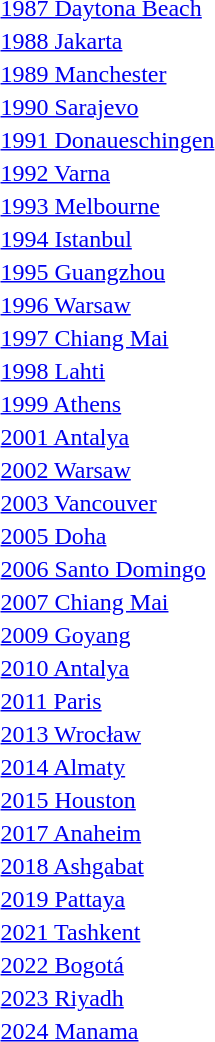<table>
<tr>
<td><a href='#'>1987 Daytona Beach</a></td>
<td></td>
<td></td>
<td></td>
</tr>
<tr>
<td><a href='#'>1988 Jakarta</a></td>
<td></td>
<td></td>
<td></td>
</tr>
<tr>
<td><a href='#'>1989 Manchester</a></td>
<td></td>
<td></td>
<td></td>
</tr>
<tr>
<td><a href='#'>1990 Sarajevo</a></td>
<td></td>
<td></td>
<td></td>
</tr>
<tr>
<td><a href='#'>1991 Donaueschingen</a></td>
<td></td>
<td></td>
<td></td>
</tr>
<tr>
<td><a href='#'>1992 Varna</a></td>
<td></td>
<td></td>
<td></td>
</tr>
<tr>
<td><a href='#'>1993 Melbourne</a></td>
<td></td>
<td></td>
<td></td>
</tr>
<tr>
<td><a href='#'>1994 Istanbul</a></td>
<td></td>
<td></td>
<td></td>
</tr>
<tr>
<td><a href='#'>1995 Guangzhou</a></td>
<td></td>
<td></td>
<td></td>
</tr>
<tr>
<td><a href='#'>1996 Warsaw</a></td>
<td></td>
<td></td>
<td></td>
</tr>
<tr>
<td><a href='#'>1997 Chiang Mai</a></td>
<td></td>
<td></td>
<td></td>
</tr>
<tr>
<td><a href='#'>1998 Lahti</a></td>
<td></td>
<td></td>
<td></td>
</tr>
<tr>
<td><a href='#'>1999 Athens</a></td>
<td></td>
<td></td>
<td></td>
</tr>
<tr>
<td><a href='#'>2001 Antalya</a></td>
<td></td>
<td></td>
<td></td>
</tr>
<tr>
<td><a href='#'>2002 Warsaw</a></td>
<td></td>
<td></td>
<td></td>
</tr>
<tr>
<td><a href='#'>2003 Vancouver</a></td>
<td></td>
<td></td>
<td></td>
</tr>
<tr>
<td><a href='#'>2005 Doha</a></td>
<td></td>
<td></td>
<td></td>
</tr>
<tr>
<td><a href='#'>2006 Santo Domingo</a></td>
<td></td>
<td></td>
<td></td>
</tr>
<tr>
<td><a href='#'>2007 Chiang Mai</a></td>
<td></td>
<td></td>
<td></td>
</tr>
<tr>
<td><a href='#'>2009 Goyang</a></td>
<td></td>
<td></td>
<td></td>
</tr>
<tr>
<td><a href='#'>2010 Antalya</a></td>
<td></td>
<td></td>
<td></td>
</tr>
<tr>
<td><a href='#'>2011 Paris</a></td>
<td></td>
<td></td>
<td></td>
</tr>
<tr>
<td><a href='#'>2013 Wrocław</a></td>
<td></td>
<td></td>
<td></td>
</tr>
<tr>
<td><a href='#'>2014 Almaty</a></td>
<td></td>
<td></td>
<td></td>
</tr>
<tr>
<td><a href='#'>2015 Houston</a></td>
<td></td>
<td></td>
<td></td>
</tr>
<tr>
<td><a href='#'>2017 Anaheim</a></td>
<td></td>
<td></td>
<td></td>
</tr>
<tr>
<td><a href='#'>2018 Ashgabat</a></td>
<td></td>
<td></td>
<td></td>
</tr>
<tr>
<td><a href='#'>2019 Pattaya</a></td>
<td></td>
<td></td>
<td></td>
</tr>
<tr>
<td><a href='#'>2021 Tashkent</a></td>
<td></td>
<td></td>
<td></td>
</tr>
<tr>
<td><a href='#'>2022 Bogotá</a></td>
<td></td>
<td></td>
<td></td>
</tr>
<tr>
<td><a href='#'>2023 Riyadh</a></td>
<td></td>
<td></td>
<td></td>
</tr>
<tr>
<td><a href='#'>2024 Manama</a></td>
<td></td>
<td></td>
<td></td>
</tr>
</table>
